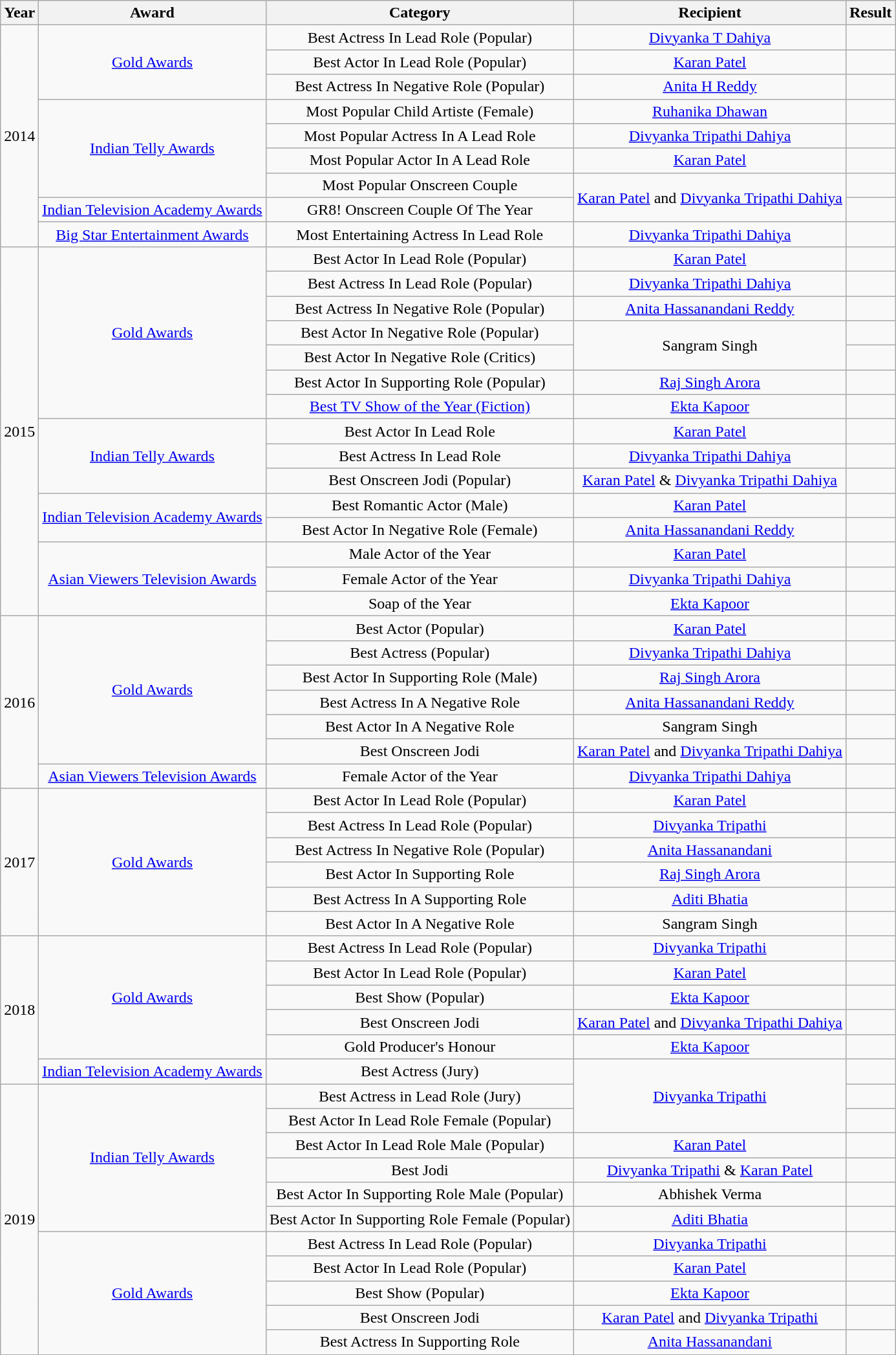<table class="wikitable" style="text-align:center;">
<tr>
<th>Year</th>
<th>Award</th>
<th>Category</th>
<th>Recipient</th>
<th>Result</th>
</tr>
<tr>
<td rowspan="9">2014</td>
<td rowspan="3"><a href='#'>Gold Awards</a></td>
<td>Best Actress In Lead Role (Popular)</td>
<td><a href='#'>Divyanka T Dahiya</a></td>
<td></td>
</tr>
<tr>
<td>Best Actor In Lead Role (Popular)</td>
<td><a href='#'>Karan Patel</a></td>
<td></td>
</tr>
<tr>
<td>Best Actress In Negative Role (Popular)</td>
<td><a href='#'>Anita H Reddy</a></td>
<td></td>
</tr>
<tr>
<td rowspan="4"><a href='#'>Indian Telly Awards</a></td>
<td>Most Popular Child Artiste (Female)</td>
<td><a href='#'>Ruhanika Dhawan</a></td>
<td></td>
</tr>
<tr>
<td>Most Popular Actress In A Lead Role</td>
<td><a href='#'>Divyanka Tripathi Dahiya</a></td>
<td></td>
</tr>
<tr>
<td>Most Popular Actor In A Lead Role</td>
<td><a href='#'>Karan Patel</a></td>
<td></td>
</tr>
<tr>
<td>Most Popular Onscreen Couple</td>
<td rowspan=2><a href='#'>Karan Patel</a> and <a href='#'>Divyanka Tripathi Dahiya</a></td>
<td></td>
</tr>
<tr>
<td><a href='#'>Indian Television Academy Awards</a></td>
<td>GR8! Onscreen Couple Of The Year</td>
<td></td>
</tr>
<tr>
<td><a href='#'>Big Star Entertainment Awards</a></td>
<td>Most Entertaining Actress In Lead Role</td>
<td><a href='#'>Divyanka Tripathi Dahiya</a></td>
<td></td>
</tr>
<tr>
<td rowspan="15">2015</td>
<td rowspan="7"><a href='#'>Gold Awards</a></td>
<td>Best Actor In Lead Role (Popular)</td>
<td><a href='#'>Karan Patel</a></td>
<td></td>
</tr>
<tr>
<td>Best Actress In Lead Role (Popular)</td>
<td><a href='#'>Divyanka Tripathi Dahiya</a></td>
<td></td>
</tr>
<tr>
<td>Best Actress In Negative Role (Popular)</td>
<td><a href='#'>Anita Hassanandani Reddy</a></td>
<td></td>
</tr>
<tr>
<td>Best Actor In Negative Role (Popular)</td>
<td rowspan=2>Sangram Singh</td>
<td></td>
</tr>
<tr>
<td>Best Actor In Negative Role (Critics)</td>
<td></td>
</tr>
<tr>
<td>Best Actor In Supporting Role (Popular)</td>
<td><a href='#'>Raj Singh Arora</a></td>
<td></td>
</tr>
<tr>
<td><a href='#'>Best TV Show of the Year (Fiction)</a></td>
<td><a href='#'>Ekta Kapoor</a></td>
<td></td>
</tr>
<tr>
<td rowspan="3"><a href='#'>Indian Telly Awards</a></td>
<td>Best Actor In Lead Role</td>
<td><a href='#'>Karan Patel</a></td>
<td></td>
</tr>
<tr>
<td>Best Actress In Lead Role</td>
<td><a href='#'>Divyanka Tripathi Dahiya</a></td>
<td></td>
</tr>
<tr>
<td>Best Onscreen Jodi (Popular)</td>
<td><a href='#'>Karan Patel</a> & <a href='#'>Divyanka Tripathi Dahiya</a></td>
<td></td>
</tr>
<tr>
<td rowspan="2"><a href='#'>Indian Television Academy Awards</a></td>
<td>Best Romantic Actor (Male)</td>
<td><a href='#'>Karan Patel</a></td>
<td></td>
</tr>
<tr>
<td>Best Actor In Negative Role (Female)</td>
<td><a href='#'>Anita Hassanandani Reddy</a></td>
<td></td>
</tr>
<tr>
<td rowspan="3"><a href='#'>Asian Viewers Television Awards</a></td>
<td>Male Actor of the Year</td>
<td><a href='#'>Karan Patel</a></td>
<td></td>
</tr>
<tr>
<td>Female Actor of the Year</td>
<td><a href='#'>Divyanka Tripathi Dahiya</a></td>
<td></td>
</tr>
<tr>
<td>Soap of the Year</td>
<td><a href='#'>Ekta Kapoor</a></td>
<td></td>
</tr>
<tr>
<td rowspan="7">2016</td>
<td rowspan="6"><a href='#'>Gold Awards</a></td>
<td>Best Actor (Popular)</td>
<td><a href='#'>Karan Patel</a></td>
<td></td>
</tr>
<tr>
<td>Best Actress (Popular)</td>
<td><a href='#'>Divyanka Tripathi Dahiya</a></td>
<td></td>
</tr>
<tr>
<td>Best Actor In Supporting Role (Male)</td>
<td><a href='#'>Raj Singh Arora</a></td>
<td></td>
</tr>
<tr>
<td>Best Actress In A Negative Role</td>
<td><a href='#'>Anita Hassanandani Reddy</a></td>
<td></td>
</tr>
<tr>
<td>Best Actor In A Negative Role</td>
<td>Sangram Singh</td>
<td></td>
</tr>
<tr>
<td>Best Onscreen Jodi</td>
<td><a href='#'>Karan Patel</a> and <a href='#'>Divyanka Tripathi Dahiya</a></td>
<td></td>
</tr>
<tr>
<td><a href='#'>Asian Viewers Television Awards</a></td>
<td>Female Actor of the Year</td>
<td><a href='#'>Divyanka Tripathi Dahiya</a></td>
<td></td>
</tr>
<tr>
<td rowspan="6">2017</td>
<td rowspan="6"><a href='#'>Gold Awards</a></td>
<td>Best Actor In Lead Role (Popular)</td>
<td><a href='#'>Karan Patel</a></td>
<td></td>
</tr>
<tr>
<td>Best Actress In Lead Role (Popular)</td>
<td><a href='#'>Divyanka Tripathi</a></td>
<td></td>
</tr>
<tr>
<td>Best Actress In Negative Role (Popular)</td>
<td><a href='#'>Anita Hassanandani</a></td>
<td></td>
</tr>
<tr>
<td>Best Actor In Supporting Role</td>
<td><a href='#'>Raj Singh Arora</a></td>
<td></td>
</tr>
<tr>
<td>Best Actress In A Supporting Role</td>
<td><a href='#'>Aditi Bhatia</a></td>
<td></td>
</tr>
<tr>
<td>Best Actor In A Negative Role</td>
<td>Sangram Singh</td>
<td></td>
</tr>
<tr>
<td rowspan=6>2018</td>
<td rowspan=5><a href='#'>Gold Awards</a></td>
<td>Best Actress In Lead Role (Popular)</td>
<td><a href='#'>Divyanka Tripathi</a></td>
<td></td>
</tr>
<tr>
<td>Best Actor In Lead Role (Popular)</td>
<td><a href='#'>Karan Patel</a></td>
<td></td>
</tr>
<tr>
<td>Best Show (Popular)</td>
<td><a href='#'>Ekta Kapoor</a></td>
<td></td>
</tr>
<tr>
<td>Best Onscreen Jodi</td>
<td><a href='#'>Karan Patel</a> and <a href='#'>Divyanka Tripathi Dahiya</a></td>
<td></td>
</tr>
<tr>
<td>Gold Producer's Honour</td>
<td><a href='#'>Ekta Kapoor</a></td>
<td></td>
</tr>
<tr>
<td><a href='#'>Indian Television Academy Awards</a></td>
<td>Best Actress (Jury)</td>
<td rowspan="3"><a href='#'>Divyanka Tripathi</a></td>
<td></td>
</tr>
<tr>
<td rowspan="11">2019</td>
<td rowspan="6"><a href='#'>Indian Telly Awards</a></td>
<td>Best Actress in Lead Role (Jury)</td>
<td></td>
</tr>
<tr>
<td>Best Actor In Lead Role Female (Popular)</td>
<td></td>
</tr>
<tr>
<td>Best Actor In Lead Role Male (Popular)</td>
<td><a href='#'>Karan Patel</a></td>
<td></td>
</tr>
<tr>
<td>Best Jodi</td>
<td><a href='#'>Divyanka Tripathi</a> & <a href='#'>Karan Patel</a></td>
<td></td>
</tr>
<tr>
<td>Best Actor In Supporting Role Male (Popular)</td>
<td>Abhishek Verma</td>
<td></td>
</tr>
<tr>
<td>Best Actor In Supporting Role Female (Popular)</td>
<td><a href='#'>Aditi Bhatia</a></td>
<td></td>
</tr>
<tr>
<td rowspan=5><a href='#'>Gold Awards</a></td>
<td>Best Actress In Lead Role (Popular)</td>
<td><a href='#'>Divyanka Tripathi</a></td>
<td></td>
</tr>
<tr>
<td>Best Actor In Lead Role (Popular)</td>
<td><a href='#'>Karan Patel</a></td>
<td></td>
</tr>
<tr>
<td>Best Show (Popular)</td>
<td><a href='#'>Ekta Kapoor</a></td>
<td></td>
</tr>
<tr>
<td>Best Onscreen Jodi</td>
<td><a href='#'>Karan Patel</a> and <a href='#'>Divyanka Tripathi</a></td>
<td></td>
</tr>
<tr>
<td>Best Actress In Supporting Role</td>
<td><a href='#'>Anita Hassanandani</a></td>
<td></td>
</tr>
</table>
